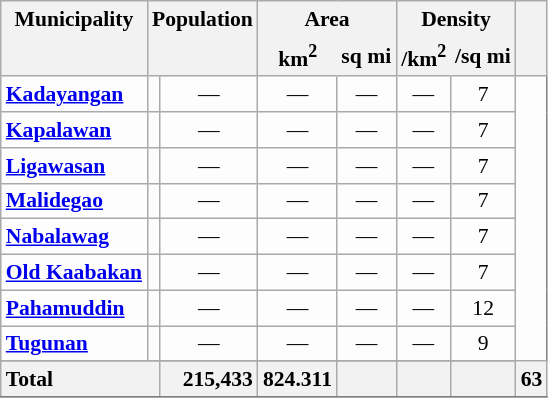<table class="wikitable sortable" style="background-color:#FDFDFD;text-align:center;font-size:90%;border:1pt solid grey;">
<tr>
<th scope="col" style="border-bottom:none;" class="unsortable">Municipality</th>
<th scope="col" style="border-bottom:none;white-space:nowrap;" class="unsortable" colspan=2>Population </th>
<th scope="col" style="border-bottom:none;" colspan=2>Area</th>
<th scope="col" style="border-bottom:none;" colspan=2>Density</th>
<th scope="col" style="border-bottom:none;" class="unsortable"></th>
</tr>
<tr>
<th scope="col" style="border-top:none;"></th>
<th scope="col" style="border-top:none;" colspan=2></th>
<th scope="col" style="border-style:none none solid solid;">km<sup>2</sup></th>
<th scope="col" style="border-style:none solid solid none;white-space:nowrap;" class="unsortable">sq mi</th>
<th scope="col" style="border-style:none none solid solid;">/km<sup>2</sup></th>
<th scope="col" style="border-style:none solid solid none;white-space:nowrap;" class="unsortable">/sq mi</th>
<th scope="col" style="border-top:none;"></th>
</tr>
<tr>
<th scope="row" style="text-align:left;background-color:initial;"><a href='#'>Kadayangan</a></th>
<td></td>
<td>—</td>
<td>—</td>
<td>—</td>
<td>—</td>
<td>7</td>
</tr>
<tr>
<th scope="row" style="text-align:left;background-color:initial;"><a href='#'>Kapalawan</a></th>
<td></td>
<td>—</td>
<td>—</td>
<td>—</td>
<td>—</td>
<td>7</td>
</tr>
<tr>
<th scope="row" style="text-align:left;background-color:initial;"><a href='#'>Ligawasan</a></th>
<td></td>
<td>—</td>
<td>—</td>
<td>—</td>
<td>—</td>
<td>7</td>
</tr>
<tr>
<th scope="row" style="text-align:left;background-color:initial;"><a href='#'>Malidegao</a></th>
<td></td>
<td>—</td>
<td>—</td>
<td>—</td>
<td>—</td>
<td>7</td>
</tr>
<tr>
<th scope="row" style="text-align:left;background-color:initial;"><a href='#'>Nabalawag</a></th>
<td></td>
<td>—</td>
<td>—</td>
<td>—</td>
<td>—</td>
<td>7</td>
</tr>
<tr>
<th scope="row" style="text-align:left;background-color:initial;"><a href='#'>Old Kaabakan</a></th>
<td></td>
<td>—</td>
<td>—</td>
<td>—</td>
<td>—</td>
<td>7</td>
</tr>
<tr>
<th scope="row" style="text-align:left;background-color:initial;"><a href='#'>Pahamuddin</a></th>
<td></td>
<td>—</td>
<td>—</td>
<td>—</td>
<td>—</td>
<td>12</td>
</tr>
<tr>
<th scope="row" style="text-align:left;background-color:initial;"><a href='#'>Tugunan</a></th>
<td></td>
<td>—</td>
<td>—</td>
<td>—</td>
<td>—</td>
<td>9</td>
</tr>
<tr>
</tr>
<tr class="sortbottom">
<th scope="row" colspan=2 style="text-align:left;">Total</th>
<th scope="col" style="text-align:right;" style="text-align:right;">215,433</th>
<th scope="col" style="text-align:right;">824.311</th>
<th scope="col"></th>
<th scope="col" style="text-align:right;"></th>
<th scope="col" style="text-align:right;"></th>
<th scope="col">63</th>
</tr>
<tr>
</tr>
</table>
